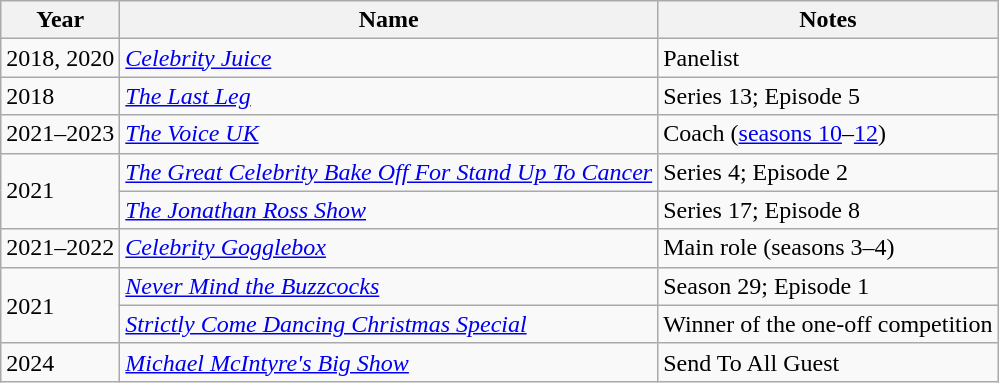<table class="wikitable sortable;">
<tr>
<th scope=col>Year</th>
<th scope=col>Name</th>
<th scope=col>Notes</th>
</tr>
<tr>
<td>2018, 2020</td>
<td><em><a href='#'>Celebrity Juice</a></em></td>
<td>Panelist</td>
</tr>
<tr>
<td>2018</td>
<td><em><a href='#'>The Last Leg</a></em></td>
<td>Series 13; Episode 5</td>
</tr>
<tr>
<td>2021–2023</td>
<td><em><a href='#'>The Voice UK</a></em></td>
<td>Coach (<a href='#'>seasons 10</a>–<a href='#'>12</a>)</td>
</tr>
<tr>
<td rowspan="2">2021</td>
<td><em><a href='#'>The Great Celebrity Bake Off For Stand Up To Cancer</a></em></td>
<td>Series 4; Episode 2</td>
</tr>
<tr>
<td><em><a href='#'>The Jonathan Ross Show</a></em></td>
<td>Series 17; Episode 8</td>
</tr>
<tr>
<td>2021–2022</td>
<td><em><a href='#'>Celebrity Gogglebox</a></em></td>
<td>Main role (seasons 3–4)</td>
</tr>
<tr>
<td rowspan="2">2021</td>
<td><em><a href='#'>Never Mind the Buzzcocks</a></em></td>
<td>Season 29; Episode 1</td>
</tr>
<tr>
<td><em><a href='#'>Strictly Come Dancing Christmas Special</a></em></td>
<td>Winner of the one-off competition</td>
</tr>
<tr>
<td>2024</td>
<td><em><a href='#'>Michael McIntyre's Big Show</a></em></td>
<td>Send To All Guest</td>
</tr>
</table>
